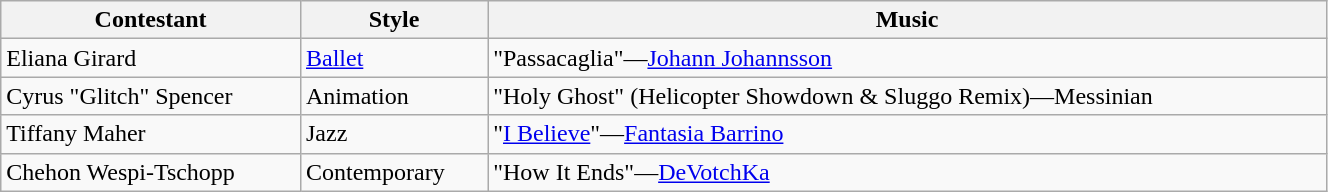<table class="wikitable" style="width:70%;">
<tr>
<th>Contestant</th>
<th>Style</th>
<th>Music</th>
</tr>
<tr>
<td>Eliana Girard</td>
<td><a href='#'>Ballet</a></td>
<td>"Passacaglia"—<a href='#'>Johann Johannsson</a></td>
</tr>
<tr>
<td>Cyrus "Glitch" Spencer</td>
<td>Animation</td>
<td>"Holy Ghost" (Helicopter Showdown & Sluggo Remix)—Messinian</td>
</tr>
<tr>
<td>Tiffany Maher</td>
<td>Jazz</td>
<td>"<a href='#'>I Believe</a>"—<a href='#'>Fantasia Barrino</a></td>
</tr>
<tr>
<td>Chehon Wespi-Tschopp</td>
<td>Contemporary</td>
<td>"How It Ends"—<a href='#'>DeVotchKa</a></td>
</tr>
</table>
